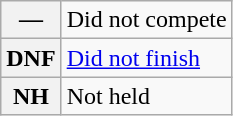<table class="wikitable">
<tr>
<th scope="row">—</th>
<td>Did not compete</td>
</tr>
<tr>
<th scope="row">DNF</th>
<td><a href='#'>Did not finish</a></td>
</tr>
<tr>
<th scope="row">NH</th>
<td>Not held</td>
</tr>
</table>
